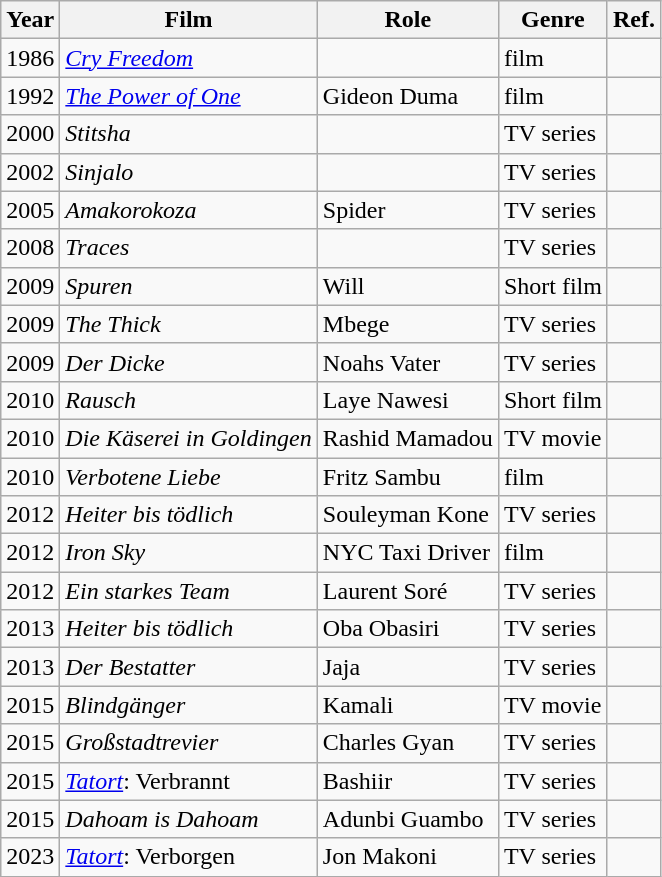<table class="wikitable">
<tr>
<th>Year</th>
<th>Film</th>
<th>Role</th>
<th>Genre</th>
<th>Ref.</th>
</tr>
<tr>
<td>1986</td>
<td><em><a href='#'>Cry Freedom</a></em></td>
<td></td>
<td>film</td>
<td></td>
</tr>
<tr>
<td>1992</td>
<td><em><a href='#'>The Power of One</a></em></td>
<td>Gideon Duma</td>
<td>film</td>
<td></td>
</tr>
<tr>
<td>2000</td>
<td><em>Stitsha</em></td>
<td></td>
<td>TV series</td>
<td></td>
</tr>
<tr>
<td>2002</td>
<td><em>Sinjalo</em></td>
<td></td>
<td>TV series</td>
<td></td>
</tr>
<tr>
<td>2005</td>
<td><em>Amakorokoza</em></td>
<td>Spider</td>
<td>TV series</td>
<td></td>
</tr>
<tr>
<td>2008</td>
<td><em>Traces</em></td>
<td></td>
<td>TV series</td>
<td></td>
</tr>
<tr>
<td>2009</td>
<td><em>Spuren</em></td>
<td>Will</td>
<td>Short film</td>
<td></td>
</tr>
<tr>
<td>2009</td>
<td><em>The Thick</em></td>
<td>Mbege</td>
<td>TV series</td>
<td></td>
</tr>
<tr>
<td>2009</td>
<td><em>Der Dicke</em></td>
<td>Noahs Vater</td>
<td>TV series</td>
<td></td>
</tr>
<tr>
<td>2010</td>
<td><em>Rausch</em></td>
<td>Laye Nawesi</td>
<td>Short film</td>
<td></td>
</tr>
<tr>
<td>2010</td>
<td><em>Die Käserei in Goldingen</em></td>
<td>Rashid Mamadou</td>
<td>TV movie</td>
<td></td>
</tr>
<tr>
<td>2010</td>
<td><em>Verbotene Liebe</em></td>
<td>Fritz Sambu</td>
<td>film</td>
<td></td>
</tr>
<tr>
<td>2012</td>
<td><em>Heiter bis tödlich</em></td>
<td>Souleyman Kone</td>
<td>TV series</td>
<td></td>
</tr>
<tr>
<td>2012</td>
<td><em>Iron Sky</em></td>
<td>NYC Taxi Driver</td>
<td>film</td>
<td></td>
</tr>
<tr>
<td>2012</td>
<td><em>Ein starkes Team</em></td>
<td>Laurent Soré</td>
<td>TV series</td>
<td></td>
</tr>
<tr>
<td>2013</td>
<td><em>Heiter bis tödlich</em></td>
<td>Oba Obasiri</td>
<td>TV series</td>
<td></td>
</tr>
<tr>
<td>2013</td>
<td><em>Der Bestatter</em></td>
<td>Jaja</td>
<td>TV series</td>
<td></td>
</tr>
<tr>
<td>2015</td>
<td><em>Blindgänger</em></td>
<td>Kamali</td>
<td>TV movie</td>
<td></td>
</tr>
<tr>
<td>2015</td>
<td><em>Großstadtrevier</em></td>
<td>Charles Gyan</td>
<td>TV series</td>
<td></td>
</tr>
<tr>
<td>2015</td>
<td><em><a href='#'>Tatort</a></em>: Verbrannt</td>
<td>Bashiir</td>
<td>TV series</td>
<td></td>
</tr>
<tr>
<td>2015</td>
<td><em>Dahoam is Dahoam</em></td>
<td>Adunbi Guambo</td>
<td>TV series</td>
<td></td>
</tr>
<tr>
<td>2023</td>
<td><em><a href='#'>Tatort</a></em>: Verborgen</td>
<td>Jon Makoni</td>
<td>TV series</td>
<td></td>
</tr>
</table>
